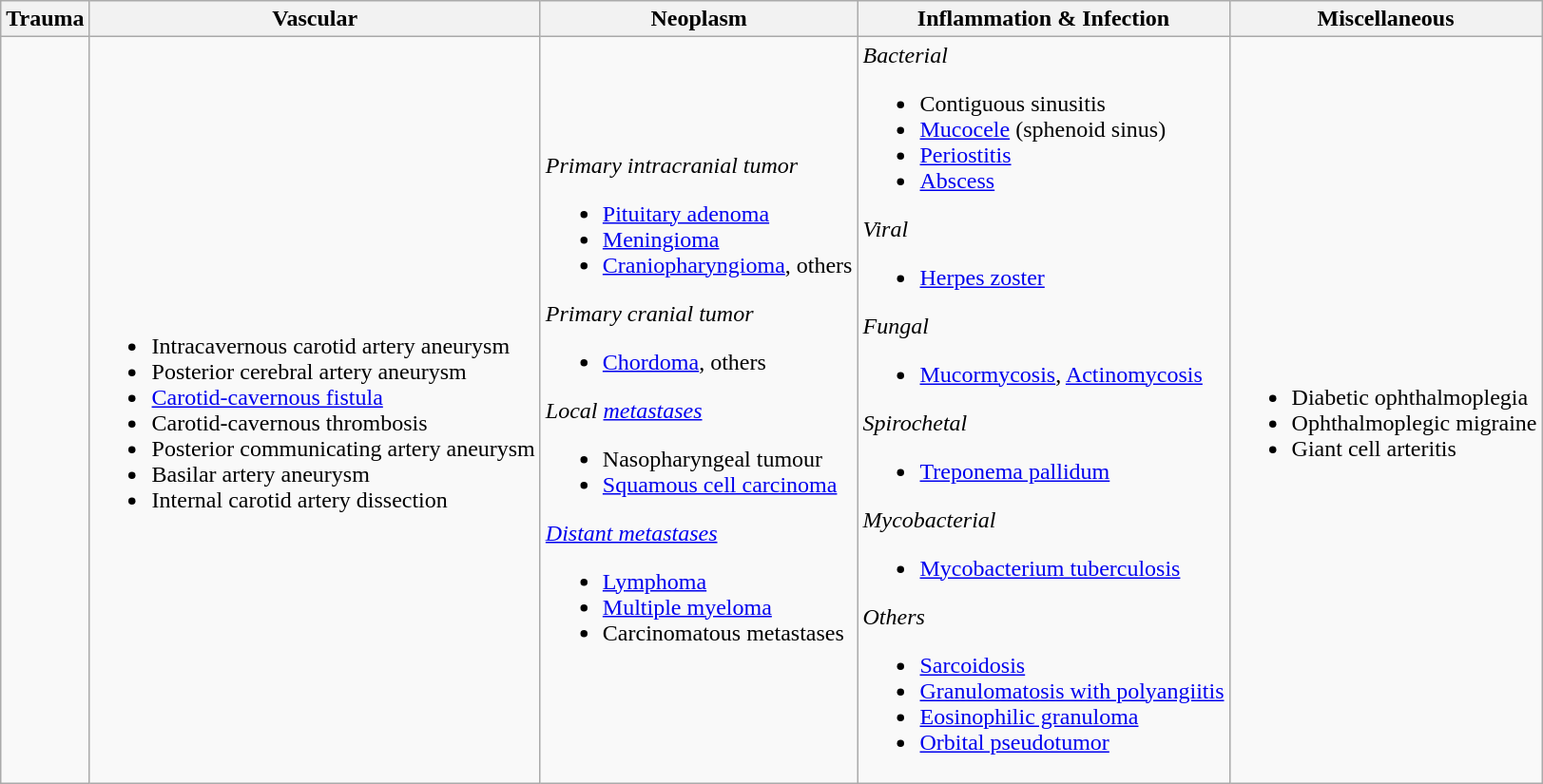<table class="wikitable">
<tr>
<th>Trauma</th>
<th>Vascular</th>
<th>Neoplasm</th>
<th><strong>Inflammation</strong> <strong>& Infection</strong></th>
<th>Miscellaneous</th>
</tr>
<tr>
<td></td>
<td><br><ul><li>Intracavernous carotid artery aneurysm</li><li>Posterior cerebral artery aneurysm</li><li><a href='#'>Carotid-cavernous fistula</a></li><li>Carotid-cavernous thrombosis</li><li>Posterior communicating artery aneurysm</li><li>Basilar artery aneurysm</li><li>Internal carotid artery dissection</li></ul></td>
<td><em> Primary intracranial tumor</em><br><ul><li><a href='#'>Pituitary adenoma</a></li><li><a href='#'>Meningioma</a></li><li><a href='#'>Craniopharyngioma</a>, others</li></ul><em>Primary cranial tumor</em><ul><li><a href='#'>Chordoma</a>, others</li></ul><em>Local <a href='#'>metastases</a></em><ul><li>Nasopharyngeal tumour</li><li><a href='#'>Squamous cell carcinoma</a></li></ul><em><a href='#'>Distant metastases</a></em><ul><li><a href='#'>Lymphoma</a></li><li><a href='#'>Multiple myeloma</a></li><li>Carcinomatous metastases</li></ul></td>
<td><em>Bacterial</em><br><ul><li>Contiguous sinusitis</li><li><a href='#'>Mucocele</a> (sphenoid sinus)</li><li><a href='#'>Periostitis</a></li><li><a href='#'>Abscess</a></li></ul><em>Viral</em><ul><li><a href='#'>Herpes zoster</a></li></ul><em>Fungal</em><ul><li><a href='#'>Mucormycosis</a>, <a href='#'>Actinomycosis</a></li></ul><em>Spirochetal</em><ul><li><a href='#'>Treponema pallidum</a></li></ul><em>Mycobacterial</em><ul><li><a href='#'>Mycobacterium tuberculosis</a></li></ul><em>Others</em><ul><li><a href='#'>Sarcoidosis</a></li><li><a href='#'>Granulomatosis with polyangiitis</a></li><li><a href='#'>Eosinophilic granuloma</a></li><li><a href='#'>Orbital pseudotumor</a></li></ul></td>
<td><br><ul><li>Diabetic ophthalmoplegia</li><li>Ophthalmoplegic migraine</li><li>Giant cell arteritis</li></ul></td>
</tr>
</table>
